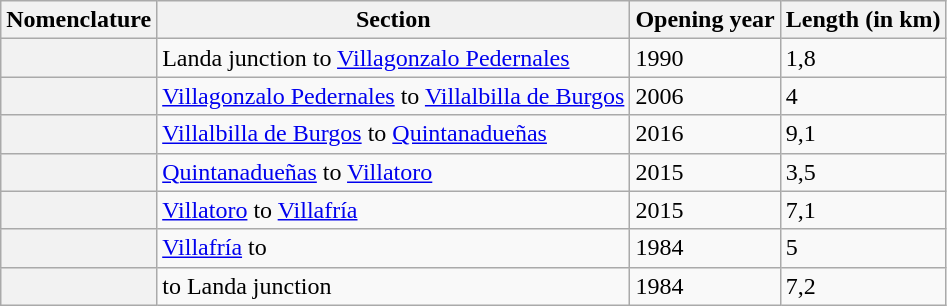<table class="wikitable">
<tr>
<th>Nomenclature</th>
<th>Section</th>
<th>Opening year</th>
<th>Length (in km)</th>
</tr>
<tr>
<th></th>
<td> Landa junction to  <a href='#'>Villagonzalo Pedernales</a></td>
<td>1990</td>
<td>1,8</td>
</tr>
<tr>
<th></th>
<td> <a href='#'>Villagonzalo Pedernales</a> to  <a href='#'>Villalbilla de Burgos</a></td>
<td>2006</td>
<td>4</td>
</tr>
<tr>
<th></th>
<td> <a href='#'>Villalbilla de Burgos</a> to  <a href='#'>Quintanadueñas</a></td>
<td>2016</td>
<td>9,1</td>
</tr>
<tr>
<th></th>
<td> <a href='#'>Quintanadueñas</a> to  <a href='#'>Villatoro</a></td>
<td>2015</td>
<td>3,5</td>
</tr>
<tr>
<th></th>
<td> <a href='#'>Villatoro</a> to  <a href='#'>Villafría</a></td>
<td>2015</td>
<td>7,1</td>
</tr>
<tr>
<th></th>
<td> <a href='#'>Villafría</a> to </td>
<td>1984</td>
<td>5</td>
</tr>
<tr>
<th></th>
<td> to  Landa junction</td>
<td>1984</td>
<td>7,2</td>
</tr>
</table>
